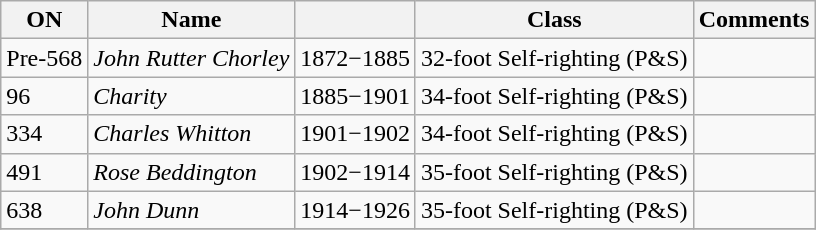<table class="wikitable">
<tr>
<th>ON</th>
<th>Name</th>
<th></th>
<th>Class</th>
<th>Comments</th>
</tr>
<tr>
<td>Pre-568</td>
<td><em>John Rutter Chorley</em></td>
<td>1872−1885</td>
<td>32-foot Self-righting (P&S)</td>
<td></td>
</tr>
<tr>
<td>96</td>
<td><em>Charity</em></td>
<td>1885−1901</td>
<td>34-foot Self-righting (P&S)</td>
<td></td>
</tr>
<tr>
<td>334</td>
<td><em>Charles Whitton</em></td>
<td>1901−1902</td>
<td>34-foot Self-righting (P&S)</td>
<td></td>
</tr>
<tr>
<td>491</td>
<td><em>Rose Beddington</em></td>
<td>1902−1914</td>
<td>35-foot Self-righting (P&S)</td>
<td></td>
</tr>
<tr>
<td>638</td>
<td><em>John Dunn</em></td>
<td>1914−1926</td>
<td>35-foot Self-righting (P&S)</td>
<td></td>
</tr>
<tr>
</tr>
</table>
